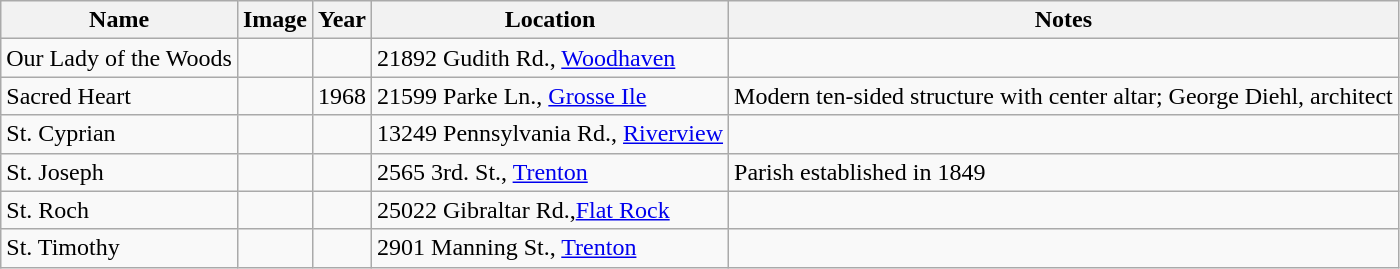<table class="wikitable sortable">
<tr>
<th>Name</th>
<th class="unsortable">Image</th>
<th>Year</th>
<th class="unsortable">Location</th>
<th class="unsortable">Notes</th>
</tr>
<tr>
<td>Our Lady of the Woods</td>
<td></td>
<td></td>
<td>21892 Gudith Rd., <a href='#'>Woodhaven</a></td>
<td></td>
</tr>
<tr>
<td>Sacred Heart</td>
<td></td>
<td>1968</td>
<td>21599 Parke Ln., <a href='#'>Grosse Ile</a></td>
<td>Modern ten-sided structure with center altar; George Diehl, architect</td>
</tr>
<tr>
<td>St. Cyprian</td>
<td></td>
<td></td>
<td>13249 Pennsylvania Rd., <a href='#'>Riverview</a></td>
<td></td>
</tr>
<tr>
<td>St. Joseph</td>
<td></td>
<td></td>
<td>2565 3rd. St., <a href='#'>Trenton</a></td>
<td>Parish established in 1849</td>
</tr>
<tr>
<td>St. Roch</td>
<td></td>
<td></td>
<td>25022 Gibraltar Rd.,<a href='#'>Flat Rock</a></td>
<td></td>
</tr>
<tr>
<td>St. Timothy</td>
<td></td>
<td></td>
<td>2901 Manning St., <a href='#'>Trenton</a></td>
<td></td>
</tr>
</table>
